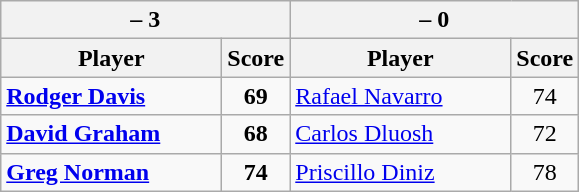<table class=wikitable>
<tr>
<th colspan=2> – 3</th>
<th colspan=2> – 0</th>
</tr>
<tr>
<th width=140>Player</th>
<th>Score</th>
<th width=140>Player</th>
<th>Score</th>
</tr>
<tr>
<td><strong><a href='#'>Rodger Davis</a></strong></td>
<td align=center><strong>69</strong></td>
<td><a href='#'>Rafael Navarro</a></td>
<td align=center>74</td>
</tr>
<tr>
<td><strong><a href='#'>David Graham</a></strong></td>
<td align=center><strong>68</strong></td>
<td><a href='#'>Carlos Dluosh</a></td>
<td align=center>72</td>
</tr>
<tr>
<td><strong><a href='#'>Greg Norman</a></strong></td>
<td align=center><strong>74</strong></td>
<td><a href='#'>Priscillo Diniz</a></td>
<td align=center>78</td>
</tr>
</table>
